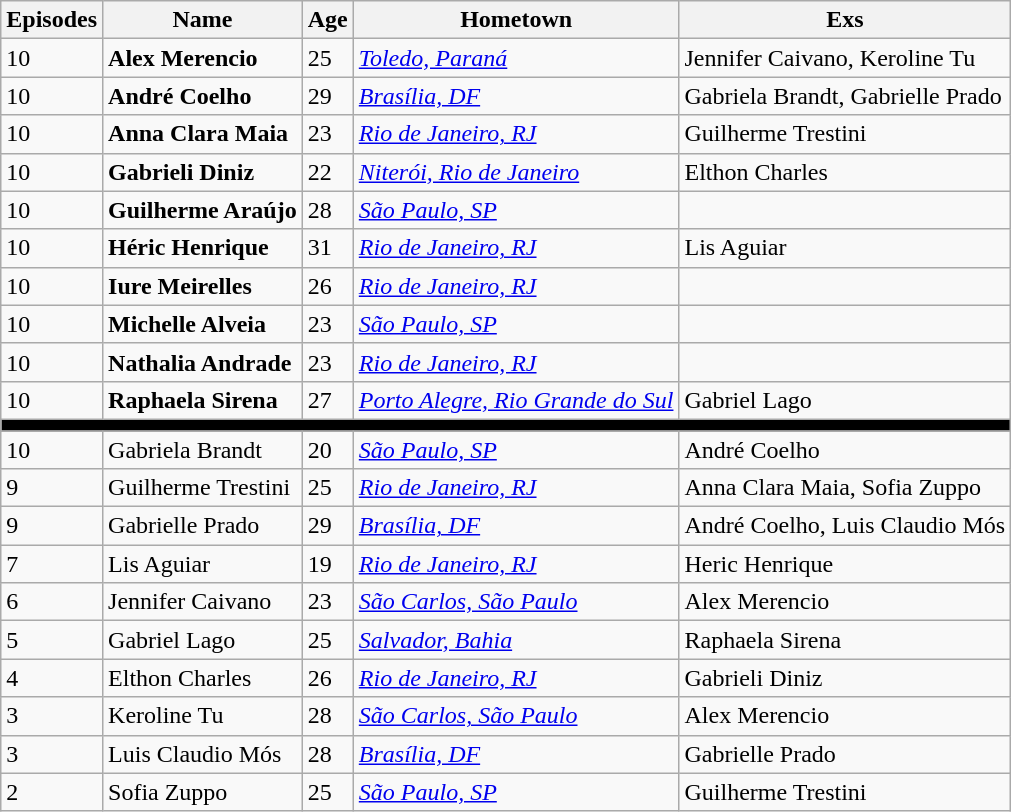<table class="wikitable sortable">
<tr>
<th>Episodes</th>
<th>Name</th>
<th>Age</th>
<th>Hometown</th>
<th>Exs</th>
</tr>
<tr>
<td>10</td>
<td><strong>Alex Merencio</strong></td>
<td>25</td>
<td><em><a href='#'>Toledo, Paraná</a></em></td>
<td>Jennifer Caivano, Keroline Tu</td>
</tr>
<tr>
<td>10</td>
<td><strong>André Coelho</strong></td>
<td>29</td>
<td><em><a href='#'>Brasília, DF</a></em></td>
<td>Gabriela Brandt, Gabrielle Prado</td>
</tr>
<tr>
<td>10</td>
<td><strong>Anna Clara Maia</strong></td>
<td>23</td>
<td><em><a href='#'>Rio de Janeiro, RJ</a></em></td>
<td>Guilherme Trestini</td>
</tr>
<tr>
<td>10</td>
<td><strong>Gabrieli Diniz</strong></td>
<td>22</td>
<td><em><a href='#'>Niterói, Rio de Janeiro</a></em></td>
<td>Elthon Charles</td>
</tr>
<tr>
<td>10</td>
<td><strong>Guilherme Araújo</strong></td>
<td>28</td>
<td><em><a href='#'>São Paulo, SP</a></em></td>
<td></td>
</tr>
<tr>
<td>10</td>
<td><strong>Héric Henrique</strong></td>
<td>31</td>
<td><em><a href='#'>Rio de Janeiro, RJ</a></em></td>
<td>Lis Aguiar</td>
</tr>
<tr>
<td>10</td>
<td><strong>Iure Meirelles</strong></td>
<td>26</td>
<td><em><a href='#'>Rio de Janeiro, RJ</a></em></td>
<td></td>
</tr>
<tr>
<td>10</td>
<td><strong>Michelle Alveia</strong></td>
<td>23</td>
<td><em><a href='#'>São Paulo, SP</a></em></td>
<td></td>
</tr>
<tr>
<td>10</td>
<td><strong>Nathalia Andrade</strong></td>
<td>23</td>
<td><em><a href='#'>Rio de Janeiro, RJ</a></em></td>
<td></td>
</tr>
<tr>
<td>10</td>
<td><strong>Raphaela Sirena</strong></td>
<td>27</td>
<td><em><a href='#'>Porto Alegre, Rio Grande do Sul</a></em></td>
<td>Gabriel Lago</td>
</tr>
<tr>
<th style="background:#000;" colspan="6"></th>
</tr>
<tr>
<td>10</td>
<td>Gabriela Brandt</td>
<td>20</td>
<td><em><a href='#'>São Paulo, SP</a></em></td>
<td>André Coelho</td>
</tr>
<tr>
<td>9</td>
<td>Guilherme Trestini</td>
<td>25</td>
<td><em><a href='#'>Rio de Janeiro, RJ</a></em></td>
<td>Anna Clara Maia, Sofia Zuppo</td>
</tr>
<tr>
<td>9</td>
<td>Gabrielle Prado</td>
<td>29</td>
<td><em><a href='#'>Brasília, DF</a></em></td>
<td>André Coelho, Luis Claudio Mós</td>
</tr>
<tr>
<td>7</td>
<td>Lis Aguiar</td>
<td>19</td>
<td><em><a href='#'>Rio de Janeiro, RJ</a></em></td>
<td>Heric Henrique</td>
</tr>
<tr>
<td>6</td>
<td>Jennifer Caivano</td>
<td>23</td>
<td><em><a href='#'>São Carlos, São Paulo</a></em></td>
<td>Alex Merencio</td>
</tr>
<tr>
<td>5</td>
<td>Gabriel Lago</td>
<td>25</td>
<td><em><a href='#'>Salvador, Bahia</a></em></td>
<td>Raphaela Sirena</td>
</tr>
<tr>
<td>4</td>
<td>Elthon Charles</td>
<td>26</td>
<td><em><a href='#'>Rio de Janeiro, RJ</a></em></td>
<td>Gabrieli Diniz</td>
</tr>
<tr>
<td>3</td>
<td>Keroline Tu</td>
<td>28</td>
<td><em><a href='#'>São Carlos, São Paulo</a></em></td>
<td>Alex Merencio</td>
</tr>
<tr>
<td>3</td>
<td>Luis Claudio Mós</td>
<td>28</td>
<td><em><a href='#'>Brasília, DF</a></em></td>
<td>Gabrielle Prado</td>
</tr>
<tr>
<td>2</td>
<td>Sofia Zuppo</td>
<td>25</td>
<td><em><a href='#'>São Paulo, SP</a></em></td>
<td>Guilherme Trestini</td>
</tr>
</table>
